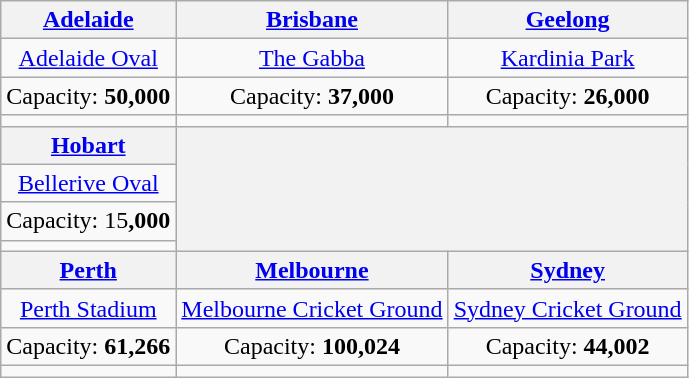<table class="wikitable" style="text-align:center">
<tr>
<th><a href='#'>Adelaide</a></th>
<th><a href='#'>Brisbane</a></th>
<th><a href='#'>Geelong</a></th>
</tr>
<tr>
<td><a href='#'>Adelaide Oval</a></td>
<td><a href='#'>The Gabba</a></td>
<td><a href='#'>Kardinia Park</a></td>
</tr>
<tr>
<td>Capacity: <strong>50,000</strong></td>
<td>Capacity: <strong>37,000</strong></td>
<td>Capacity: <strong>26,000</strong></td>
</tr>
<tr>
<td></td>
<td></td>
<td></td>
</tr>
<tr>
<th><a href='#'>Hobart</a></th>
<th colspan="2" rowspan="4"></th>
</tr>
<tr>
<td><a href='#'>Bellerive Oval</a></td>
</tr>
<tr>
<td>Capacity: 15<strong>,000</strong></td>
</tr>
<tr>
<td></td>
</tr>
<tr>
<th><a href='#'>Perth</a></th>
<th><a href='#'>Melbourne</a></th>
<th><a href='#'>Sydney</a></th>
</tr>
<tr>
<td><a href='#'>Perth Stadium</a></td>
<td><a href='#'>Melbourne Cricket Ground</a></td>
<td><a href='#'>Sydney Cricket Ground</a></td>
</tr>
<tr>
<td>Capacity: <strong>61,266</strong></td>
<td>Capacity: <strong>100,024</strong></td>
<td>Capacity: <strong>44,002</strong></td>
</tr>
<tr>
<td></td>
<td></td>
<td></td>
</tr>
</table>
